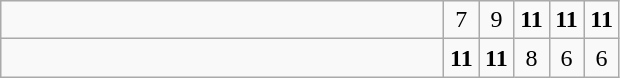<table class="wikitable">
<tr>
<td style="width:18em"><strong> </strong></td>
<td align=center style="width:1em">7</td>
<td align=center style="width:1em">9</td>
<td align=center style="width:1em"><strong>11</strong></td>
<td align=center style="width:1em"><strong>11</strong></td>
<td align=center style="width:1em"><strong>11</strong></td>
</tr>
<tr>
<td style="width:18em"></td>
<td align=center style="width:1em"><strong>11</strong></td>
<td align=center style="width:1em"><strong>11</strong></td>
<td align=center style="width:1em">8</td>
<td align=center style="width:1em">6</td>
<td align=center style="width:1em">6</td>
</tr>
</table>
